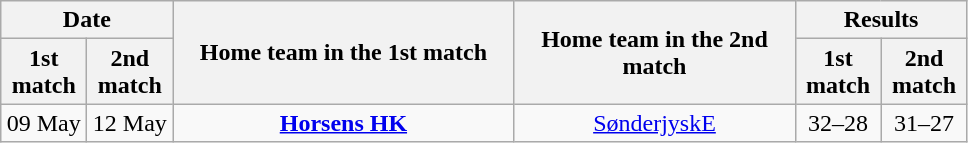<table class="wikitable" style="text-align:center; margin-left:1em;">
<tr>
<th colspan="2">Date</th>
<th rowspan="2" style="width:220px;">Home team in the 1st match</th>
<th rowspan="2" style="width:180px;">Home team in the 2nd match</th>
<th colspan="2">Results</th>
</tr>
<tr>
<th style="width:50px;">1st match</th>
<th style="width:50px;">2nd match</th>
<th style="width:50px;">1st match</th>
<th style="width:50px;">2nd match</th>
</tr>
<tr>
<td>09 May</td>
<td>12 May</td>
<td><strong><a href='#'>Horsens HK</a></strong></td>
<td><a href='#'>SønderjyskE</a></td>
<td>32–28</td>
<td>31–27</td>
</tr>
</table>
